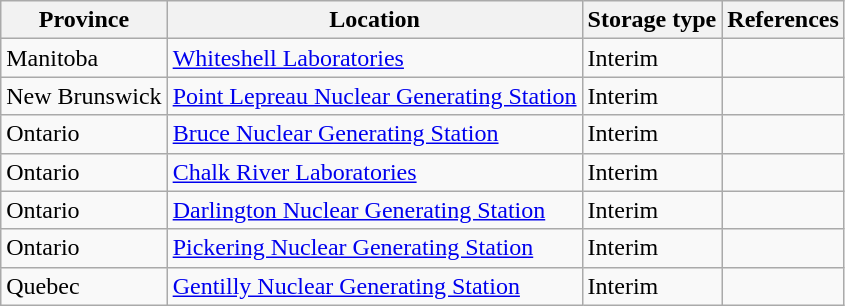<table class="wikitable">
<tr>
<th>Province</th>
<th>Location</th>
<th>Storage type</th>
<th>References</th>
</tr>
<tr>
<td>Manitoba</td>
<td><a href='#'>Whiteshell Laboratories</a></td>
<td>Interim</td>
<td></td>
</tr>
<tr>
<td>New Brunswick</td>
<td><a href='#'>Point Lepreau Nuclear Generating Station</a></td>
<td>Interim</td>
<td></td>
</tr>
<tr>
<td>Ontario</td>
<td><a href='#'>Bruce Nuclear Generating Station</a></td>
<td>Interim</td>
<td></td>
</tr>
<tr>
<td>Ontario</td>
<td><a href='#'>Chalk River Laboratories</a></td>
<td>Interim</td>
<td></td>
</tr>
<tr>
<td>Ontario</td>
<td><a href='#'>Darlington Nuclear Generating Station</a></td>
<td>Interim</td>
<td></td>
</tr>
<tr>
<td>Ontario</td>
<td><a href='#'>Pickering Nuclear Generating Station</a></td>
<td>Interim</td>
<td></td>
</tr>
<tr>
<td>Quebec</td>
<td><a href='#'>Gentilly Nuclear Generating Station</a></td>
<td>Interim</td>
<td></td>
</tr>
</table>
